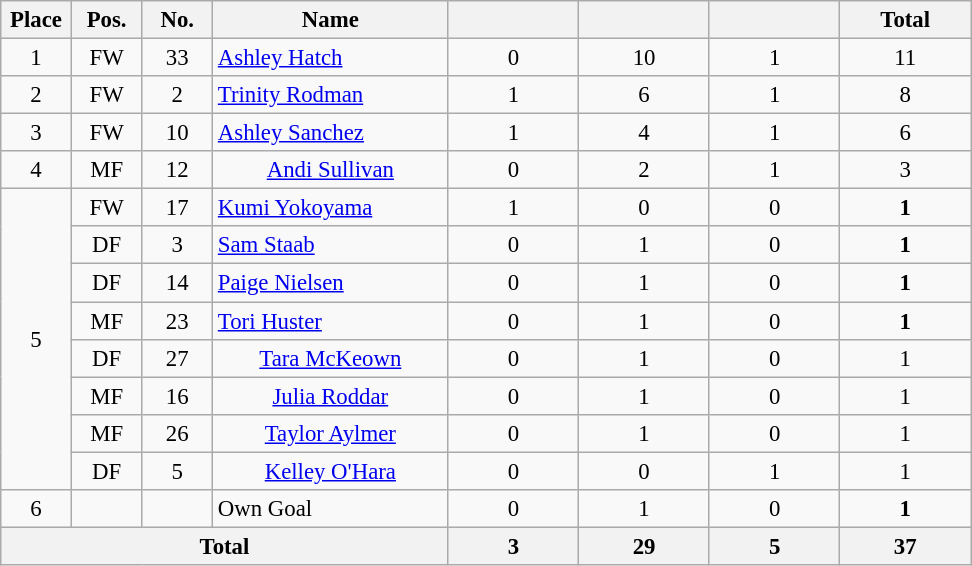<table class="wikitable sortable" style="font-size: 95%; text-align: center;">
<tr>
<th width=40>Place</th>
<th width=40>Pos.</th>
<th width=40>No.</th>
<th width=150>Name</th>
<th width=80></th>
<th width=80></th>
<th width=80></th>
<th width=80><strong>Total</strong></th>
</tr>
<tr>
<td>1</td>
<td>FW</td>
<td>33</td>
<td align="left"> <a href='#'>Ashley Hatch</a></td>
<td>0</td>
<td>10</td>
<td>1</td>
<td>11</td>
</tr>
<tr>
<td>2</td>
<td>FW</td>
<td>2</td>
<td align="left"> <a href='#'>Trinity Rodman</a></td>
<td>1</td>
<td>6</td>
<td>1</td>
<td>8</td>
</tr>
<tr>
<td>3</td>
<td>FW</td>
<td>10</td>
<td align="left"> <a href='#'>Ashley Sanchez</a></td>
<td>1</td>
<td>4</td>
<td>1</td>
<td>6</td>
</tr>
<tr>
<td>4</td>
<td>MF</td>
<td>12</td>
<td> <a href='#'>Andi Sullivan</a></td>
<td>0</td>
<td>2</td>
<td>1</td>
<td>3</td>
</tr>
<tr>
<td rowspan="8">5</td>
<td>FW</td>
<td>17</td>
<td align="left"> <a href='#'>Kumi Yokoyama</a></td>
<td>1</td>
<td>0</td>
<td>0</td>
<td><strong>1</strong></td>
</tr>
<tr>
<td>DF</td>
<td>3</td>
<td align="left"> <a href='#'>Sam Staab</a></td>
<td>0</td>
<td>1</td>
<td>0</td>
<td><strong>1</strong></td>
</tr>
<tr>
<td>DF</td>
<td>14</td>
<td align="left"> <a href='#'>Paige Nielsen</a></td>
<td>0</td>
<td>1</td>
<td>0</td>
<td><strong>1</strong></td>
</tr>
<tr>
<td>MF</td>
<td>23</td>
<td align="left"> <a href='#'>Tori Huster</a></td>
<td>0</td>
<td>1</td>
<td>0</td>
<td><strong>1</strong></td>
</tr>
<tr>
<td>DF</td>
<td>27</td>
<td> <a href='#'>Tara McKeown</a></td>
<td>0</td>
<td>1</td>
<td>0</td>
<td>1</td>
</tr>
<tr>
<td>MF</td>
<td>16</td>
<td><a href='#'>Julia Roddar</a></td>
<td>0</td>
<td>1</td>
<td>0</td>
<td>1</td>
</tr>
<tr>
<td>MF</td>
<td>26</td>
<td> <a href='#'>Taylor Aylmer</a></td>
<td>0</td>
<td>1</td>
<td>0</td>
<td>1</td>
</tr>
<tr>
<td>DF</td>
<td>5</td>
<td> <a href='#'>Kelley O'Hara</a></td>
<td>0</td>
<td>0</td>
<td>1</td>
<td>1</td>
</tr>
<tr>
<td>6</td>
<td></td>
<td></td>
<td align="left">Own Goal</td>
<td>0</td>
<td>1</td>
<td>0</td>
<td><strong>1</strong></td>
</tr>
<tr>
<th colspan="4">Total</th>
<th>3</th>
<th>29</th>
<th>5</th>
<th>37</th>
</tr>
</table>
